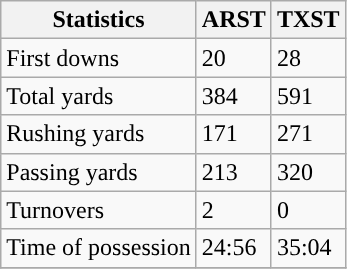<table class="wikitable" style="float: left;">
<tr>
<th>Statistics</th>
<th>ARST</th>
<th>TXST</th>
</tr>
<tr>
<td>First downs</td>
<td>20</td>
<td>28</td>
</tr>
<tr>
<td>Total yards</td>
<td>384</td>
<td>591</td>
</tr>
<tr>
<td>Rushing yards</td>
<td>171</td>
<td>271</td>
</tr>
<tr>
<td>Passing yards</td>
<td>213</td>
<td>320</td>
</tr>
<tr>
<td>Turnovers</td>
<td>2</td>
<td>0</td>
</tr>
<tr>
<td>Time of possession</td>
<td>24:56</td>
<td>35:04</td>
</tr>
<tr>
</tr>
</table>
